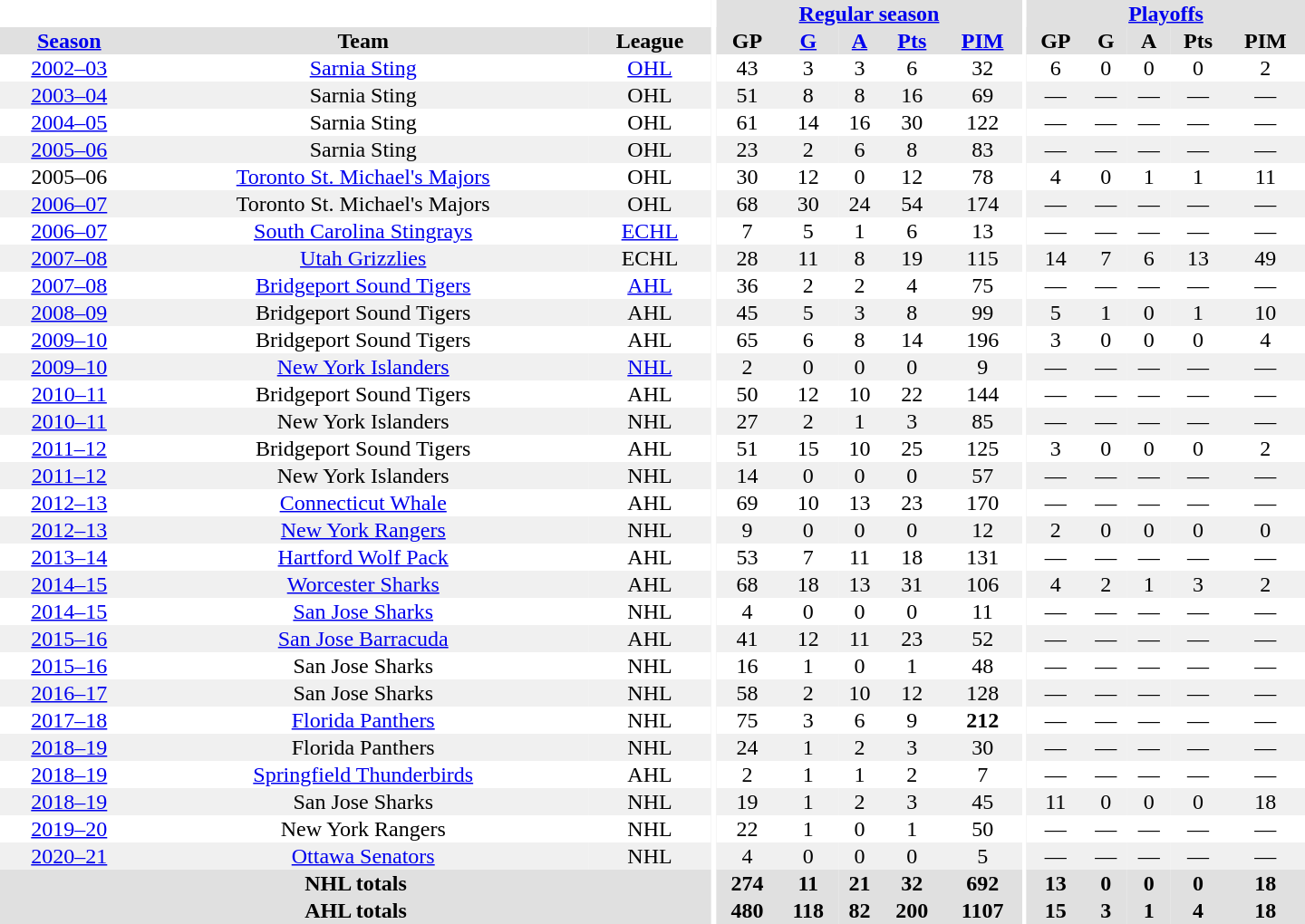<table border="0" cellpadding="1" cellspacing="0" style="text-align:center; width:60em">
<tr bgcolor="#e0e0e0">
<th colspan="3" bgcolor="#ffffff"></th>
<th rowspan="99" bgcolor="#ffffff"></th>
<th colspan="5"><a href='#'>Regular season</a></th>
<th rowspan="99" bgcolor="#ffffff"></th>
<th colspan="5"><a href='#'>Playoffs</a></th>
</tr>
<tr bgcolor="#e0e0e0">
<th><a href='#'>Season</a></th>
<th>Team</th>
<th>League</th>
<th>GP</th>
<th><a href='#'>G</a></th>
<th><a href='#'>A</a></th>
<th><a href='#'>Pts</a></th>
<th><a href='#'>PIM</a></th>
<th>GP</th>
<th>G</th>
<th>A</th>
<th>Pts</th>
<th>PIM</th>
</tr>
<tr ALIGN="center">
<td><a href='#'>2002–03</a></td>
<td><a href='#'>Sarnia Sting</a></td>
<td><a href='#'>OHL</a></td>
<td>43</td>
<td>3</td>
<td>3</td>
<td>6</td>
<td>32</td>
<td>6</td>
<td>0</td>
<td>0</td>
<td>0</td>
<td>2</td>
</tr>
<tr ALIGN="center" bgcolor="#f0f0f0">
<td><a href='#'>2003–04</a></td>
<td>Sarnia Sting</td>
<td>OHL</td>
<td>51</td>
<td>8</td>
<td>8</td>
<td>16</td>
<td>69</td>
<td>—</td>
<td>—</td>
<td>—</td>
<td>—</td>
<td>—</td>
</tr>
<tr ALIGN="center">
<td><a href='#'>2004–05</a></td>
<td>Sarnia Sting</td>
<td>OHL</td>
<td>61</td>
<td>14</td>
<td>16</td>
<td>30</td>
<td>122</td>
<td>—</td>
<td>—</td>
<td>—</td>
<td>—</td>
<td>—</td>
</tr>
<tr ALIGN="center" bgcolor="#f0f0f0">
<td><a href='#'>2005–06</a></td>
<td>Sarnia Sting</td>
<td>OHL</td>
<td>23</td>
<td>2</td>
<td>6</td>
<td>8</td>
<td>83</td>
<td>—</td>
<td>—</td>
<td>—</td>
<td>—</td>
<td>—</td>
</tr>
<tr ALIGN="center">
<td>2005–06</td>
<td><a href='#'>Toronto St. Michael's Majors</a></td>
<td>OHL</td>
<td>30</td>
<td>12</td>
<td>0</td>
<td>12</td>
<td>78</td>
<td>4</td>
<td>0</td>
<td>1</td>
<td>1</td>
<td>11</td>
</tr>
<tr ALIGN="center" bgcolor="#f0f0f0">
<td><a href='#'>2006–07</a></td>
<td>Toronto St. Michael's Majors</td>
<td>OHL</td>
<td>68</td>
<td>30</td>
<td>24</td>
<td>54</td>
<td>174</td>
<td>—</td>
<td>—</td>
<td>—</td>
<td>—</td>
<td>—</td>
</tr>
<tr ALIGN="center">
<td><a href='#'>2006–07</a></td>
<td><a href='#'>South Carolina Stingrays</a></td>
<td><a href='#'>ECHL</a></td>
<td>7</td>
<td>5</td>
<td>1</td>
<td>6</td>
<td>13</td>
<td>—</td>
<td>—</td>
<td>—</td>
<td>—</td>
<td>—</td>
</tr>
<tr ALIGN="center" bgcolor="#f0f0f0">
<td><a href='#'>2007–08</a></td>
<td><a href='#'>Utah Grizzlies</a></td>
<td>ECHL</td>
<td>28</td>
<td>11</td>
<td>8</td>
<td>19</td>
<td>115</td>
<td>14</td>
<td>7</td>
<td>6</td>
<td>13</td>
<td>49</td>
</tr>
<tr ALIGN="center">
<td><a href='#'>2007–08</a></td>
<td><a href='#'>Bridgeport Sound Tigers</a></td>
<td><a href='#'>AHL</a></td>
<td>36</td>
<td>2</td>
<td>2</td>
<td>4</td>
<td>75</td>
<td>—</td>
<td>—</td>
<td>—</td>
<td>—</td>
<td>—</td>
</tr>
<tr ALIGN="center" bgcolor="#f0f0f0">
<td><a href='#'>2008–09</a></td>
<td>Bridgeport Sound Tigers</td>
<td>AHL</td>
<td>45</td>
<td>5</td>
<td>3</td>
<td>8</td>
<td>99</td>
<td>5</td>
<td>1</td>
<td>0</td>
<td>1</td>
<td>10</td>
</tr>
<tr ALIGN="center">
<td><a href='#'>2009–10</a></td>
<td>Bridgeport Sound Tigers</td>
<td>AHL</td>
<td>65</td>
<td>6</td>
<td>8</td>
<td>14</td>
<td>196</td>
<td>3</td>
<td>0</td>
<td>0</td>
<td>0</td>
<td>4</td>
</tr>
<tr ALIGN="center" bgcolor="#f0f0f0">
<td><a href='#'>2009–10</a></td>
<td><a href='#'>New York Islanders</a></td>
<td><a href='#'>NHL</a></td>
<td>2</td>
<td>0</td>
<td>0</td>
<td>0</td>
<td>9</td>
<td>—</td>
<td>—</td>
<td>—</td>
<td>—</td>
<td>—</td>
</tr>
<tr ALIGN="center">
<td><a href='#'>2010–11</a></td>
<td>Bridgeport Sound Tigers</td>
<td>AHL</td>
<td>50</td>
<td>12</td>
<td>10</td>
<td>22</td>
<td>144</td>
<td>—</td>
<td>—</td>
<td>—</td>
<td>—</td>
<td>—</td>
</tr>
<tr ALIGN="center" bgcolor="#f0f0f0">
<td><a href='#'>2010–11</a></td>
<td>New York Islanders</td>
<td>NHL</td>
<td>27</td>
<td>2</td>
<td>1</td>
<td>3</td>
<td>85</td>
<td>—</td>
<td>—</td>
<td>—</td>
<td>—</td>
<td>—</td>
</tr>
<tr ALIGN="center">
<td><a href='#'>2011–12</a></td>
<td>Bridgeport Sound Tigers</td>
<td>AHL</td>
<td>51</td>
<td>15</td>
<td>10</td>
<td>25</td>
<td>125</td>
<td>3</td>
<td>0</td>
<td>0</td>
<td>0</td>
<td>2</td>
</tr>
<tr ALIGN="center" bgcolor="#f0f0f0">
<td><a href='#'>2011–12</a></td>
<td>New York Islanders</td>
<td>NHL</td>
<td>14</td>
<td>0</td>
<td>0</td>
<td>0</td>
<td>57</td>
<td>—</td>
<td>—</td>
<td>—</td>
<td>—</td>
<td>—</td>
</tr>
<tr ALIGN="center">
<td><a href='#'>2012–13</a></td>
<td><a href='#'>Connecticut Whale</a></td>
<td>AHL</td>
<td>69</td>
<td>10</td>
<td>13</td>
<td>23</td>
<td>170</td>
<td>—</td>
<td>—</td>
<td>—</td>
<td>—</td>
<td>—</td>
</tr>
<tr ALIGN="center" bgcolor="#f0f0f0">
<td><a href='#'>2012–13</a></td>
<td><a href='#'>New York Rangers</a></td>
<td>NHL</td>
<td>9</td>
<td>0</td>
<td>0</td>
<td>0</td>
<td>12</td>
<td>2</td>
<td>0</td>
<td>0</td>
<td>0</td>
<td>0</td>
</tr>
<tr ALIGN="center">
<td><a href='#'>2013–14</a></td>
<td><a href='#'>Hartford Wolf Pack</a></td>
<td>AHL</td>
<td>53</td>
<td>7</td>
<td>11</td>
<td>18</td>
<td>131</td>
<td>—</td>
<td>—</td>
<td>—</td>
<td>—</td>
<td>—</td>
</tr>
<tr ALIGN="center" bgcolor="#f0f0f0">
<td><a href='#'>2014–15</a></td>
<td><a href='#'>Worcester Sharks</a></td>
<td>AHL</td>
<td>68</td>
<td>18</td>
<td>13</td>
<td>31</td>
<td>106</td>
<td>4</td>
<td>2</td>
<td>1</td>
<td>3</td>
<td>2</td>
</tr>
<tr ALIGN="center">
<td><a href='#'>2014–15</a></td>
<td><a href='#'>San Jose Sharks</a></td>
<td>NHL</td>
<td>4</td>
<td>0</td>
<td>0</td>
<td>0</td>
<td>11</td>
<td>—</td>
<td>—</td>
<td>—</td>
<td>—</td>
<td>—</td>
</tr>
<tr ALIGN="center" bgcolor="#f0f0f0">
<td><a href='#'>2015–16</a></td>
<td><a href='#'>San Jose Barracuda</a></td>
<td>AHL</td>
<td>41</td>
<td>12</td>
<td>11</td>
<td>23</td>
<td>52</td>
<td>—</td>
<td>—</td>
<td>—</td>
<td>—</td>
<td>—</td>
</tr>
<tr ALIGN="center">
<td><a href='#'>2015–16</a></td>
<td>San Jose Sharks</td>
<td>NHL</td>
<td>16</td>
<td>1</td>
<td>0</td>
<td>1</td>
<td>48</td>
<td>—</td>
<td>—</td>
<td>—</td>
<td>—</td>
<td>—</td>
</tr>
<tr ALIGN="center" bgcolor="#f0f0f0">
<td><a href='#'>2016–17</a></td>
<td>San Jose Sharks</td>
<td>NHL</td>
<td>58</td>
<td>2</td>
<td>10</td>
<td>12</td>
<td>128</td>
<td>—</td>
<td>—</td>
<td>—</td>
<td>—</td>
<td>—</td>
</tr>
<tr ALIGN="center">
<td><a href='#'>2017–18</a></td>
<td><a href='#'>Florida Panthers</a></td>
<td>NHL</td>
<td>75</td>
<td>3</td>
<td>6</td>
<td>9</td>
<td><strong>212</strong></td>
<td>—</td>
<td>—</td>
<td>—</td>
<td>—</td>
<td>—</td>
</tr>
<tr ALIGN="center" bgcolor="#f0f0f0">
<td><a href='#'>2018–19</a></td>
<td>Florida Panthers</td>
<td>NHL</td>
<td>24</td>
<td>1</td>
<td>2</td>
<td>3</td>
<td>30</td>
<td>—</td>
<td>—</td>
<td>—</td>
<td>—</td>
<td>—</td>
</tr>
<tr ALIGN="center">
<td><a href='#'>2018–19</a></td>
<td><a href='#'>Springfield Thunderbirds</a></td>
<td>AHL</td>
<td>2</td>
<td>1</td>
<td>1</td>
<td>2</td>
<td>7</td>
<td>—</td>
<td>—</td>
<td>—</td>
<td>—</td>
<td>—</td>
</tr>
<tr ALIGN="center" bgcolor="#f0f0f0">
<td><a href='#'>2018–19</a></td>
<td>San Jose Sharks</td>
<td>NHL</td>
<td>19</td>
<td>1</td>
<td>2</td>
<td>3</td>
<td>45</td>
<td>11</td>
<td>0</td>
<td>0</td>
<td>0</td>
<td>18</td>
</tr>
<tr ALIGN="center">
<td><a href='#'>2019–20</a></td>
<td>New York Rangers</td>
<td>NHL</td>
<td>22</td>
<td>1</td>
<td>0</td>
<td>1</td>
<td>50</td>
<td>—</td>
<td>—</td>
<td>—</td>
<td>—</td>
<td>—</td>
</tr>
<tr ALIGN="center" bgcolor="#f0f0f0">
<td><a href='#'>2020–21</a></td>
<td><a href='#'>Ottawa Senators</a></td>
<td>NHL</td>
<td>4</td>
<td>0</td>
<td>0</td>
<td>0</td>
<td>5</td>
<td>—</td>
<td>—</td>
<td>—</td>
<td>—</td>
<td>—</td>
</tr>
<tr ALIGN="center" bgcolor="#e0e0e0">
<th colspan="3">NHL totals</th>
<th>274</th>
<th>11</th>
<th>21</th>
<th>32</th>
<th>692</th>
<th>13</th>
<th>0</th>
<th>0</th>
<th>0</th>
<th>18</th>
</tr>
<tr ALIGN="center" bgcolor="#e0e0e0">
<th colspan="3">AHL totals</th>
<th>480</th>
<th>118</th>
<th>82</th>
<th>200</th>
<th>1107</th>
<th>15</th>
<th>3</th>
<th>1</th>
<th>4</th>
<th>18</th>
</tr>
</table>
